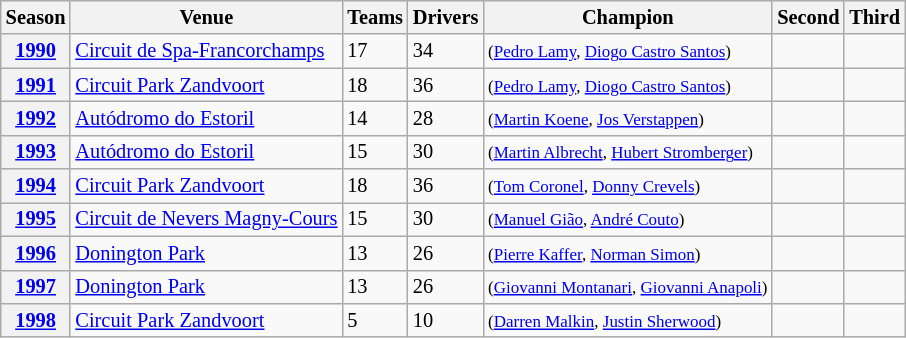<table class="wikitable" style="font-size:85%;">
<tr>
<th>Season</th>
<th>Venue</th>
<th>Teams</th>
<th>Drivers</th>
<th>Champion</th>
<th>Second</th>
<th>Third</th>
</tr>
<tr>
<th><a href='#'>1990</a></th>
<td> <a href='#'>Circuit de Spa-Francorchamps</a></td>
<td>17</td>
<td>34</td>
<td> <small>(<a href='#'>Pedro Lamy</a>, <a href='#'>Diogo Castro Santos</a>)</small></td>
<td></td>
<td></td>
</tr>
<tr>
<th><a href='#'>1991</a></th>
<td> <a href='#'>Circuit Park Zandvoort</a></td>
<td>18</td>
<td>36</td>
<td> <small>(<a href='#'>Pedro Lamy</a>, <a href='#'>Diogo Castro Santos</a>)</small></td>
<td></td>
<td></td>
</tr>
<tr>
<th><a href='#'>1992</a></th>
<td> <a href='#'>Autódromo do Estoril</a></td>
<td>14</td>
<td>28</td>
<td> <small>(<a href='#'>Martin Koene</a>, <a href='#'>Jos Verstappen</a>)</small></td>
<td></td>
<td></td>
</tr>
<tr>
<th><a href='#'>1993</a></th>
<td> <a href='#'>Autódromo do Estoril</a></td>
<td>15</td>
<td>30</td>
<td> <small>(<a href='#'>Martin Albrecht</a>, <a href='#'>Hubert Stromberger</a>)</small></td>
<td></td>
<td></td>
</tr>
<tr>
<th><a href='#'>1994</a></th>
<td> <a href='#'>Circuit Park Zandvoort</a></td>
<td>18</td>
<td>36</td>
<td> <small>(<a href='#'>Tom Coronel</a>, <a href='#'>Donny Crevels</a>)</small></td>
<td></td>
<td></td>
</tr>
<tr>
<th><a href='#'>1995</a></th>
<td> <a href='#'>Circuit de Nevers Magny-Cours</a></td>
<td>15</td>
<td>30</td>
<td> <small>(<a href='#'>Manuel Gião</a>, <a href='#'>André Couto</a>)</small></td>
<td></td>
<td></td>
</tr>
<tr>
<th><a href='#'>1996</a></th>
<td> <a href='#'>Donington Park</a></td>
<td>13</td>
<td>26</td>
<td> <small>(<a href='#'>Pierre Kaffer</a>, <a href='#'>Norman Simon</a>)</small></td>
<td></td>
<td></td>
</tr>
<tr>
<th><a href='#'>1997</a></th>
<td> <a href='#'>Donington Park</a></td>
<td>13</td>
<td>26</td>
<td> <small>(<a href='#'>Giovanni Montanari</a>, <a href='#'>Giovanni Anapoli</a>)</small></td>
<td></td>
<td></td>
</tr>
<tr>
<th><a href='#'>1998</a></th>
<td> <a href='#'>Circuit Park Zandvoort</a></td>
<td>5</td>
<td>10</td>
<td> <small>(<a href='#'>Darren Malkin</a>, <a href='#'>Justin Sherwood</a>)</small></td>
<td></td>
<td></td>
</tr>
</table>
